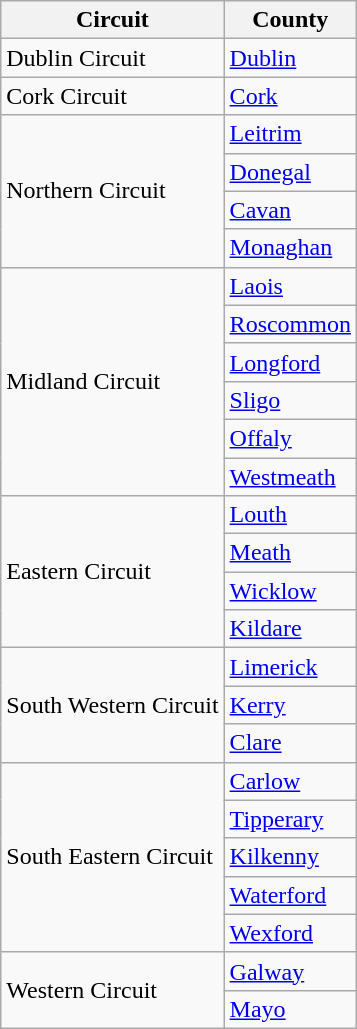<table class="wikitable">
<tr>
<th>Circuit</th>
<th>County</th>
</tr>
<tr>
<td>Dublin Circuit</td>
<td><a href='#'>Dublin</a></td>
</tr>
<tr>
<td>Cork Circuit</td>
<td><a href='#'>Cork</a></td>
</tr>
<tr>
<td rowspan=4>Northern Circuit</td>
<td><a href='#'>Leitrim</a></td>
</tr>
<tr>
<td><a href='#'>Donegal</a></td>
</tr>
<tr>
<td><a href='#'>Cavan</a></td>
</tr>
<tr>
<td><a href='#'>Monaghan</a></td>
</tr>
<tr>
<td rowspan=6>Midland Circuit</td>
<td><a href='#'>Laois</a></td>
</tr>
<tr>
<td><a href='#'>Roscommon</a></td>
</tr>
<tr>
<td><a href='#'>Longford</a></td>
</tr>
<tr>
<td><a href='#'>Sligo</a></td>
</tr>
<tr>
<td><a href='#'>Offaly</a></td>
</tr>
<tr>
<td><a href='#'>Westmeath</a></td>
</tr>
<tr>
<td rowspan=4>Eastern Circuit</td>
<td><a href='#'>Louth</a></td>
</tr>
<tr>
<td><a href='#'>Meath</a></td>
</tr>
<tr>
<td><a href='#'>Wicklow</a></td>
</tr>
<tr>
<td><a href='#'>Kildare</a></td>
</tr>
<tr>
<td rowspan=3>South Western Circuit</td>
<td><a href='#'>Limerick</a></td>
</tr>
<tr>
<td><a href='#'>Kerry</a></td>
</tr>
<tr>
<td><a href='#'>Clare</a></td>
</tr>
<tr>
<td rowspan=5>South Eastern Circuit</td>
<td><a href='#'>Carlow</a></td>
</tr>
<tr>
<td><a href='#'>Tipperary</a></td>
</tr>
<tr>
<td><a href='#'>Kilkenny</a></td>
</tr>
<tr>
<td><a href='#'>Waterford</a></td>
</tr>
<tr>
<td><a href='#'>Wexford</a></td>
</tr>
<tr>
<td rowspan=2>Western Circuit</td>
<td><a href='#'>Galway</a></td>
</tr>
<tr>
<td><a href='#'>Mayo</a></td>
</tr>
</table>
